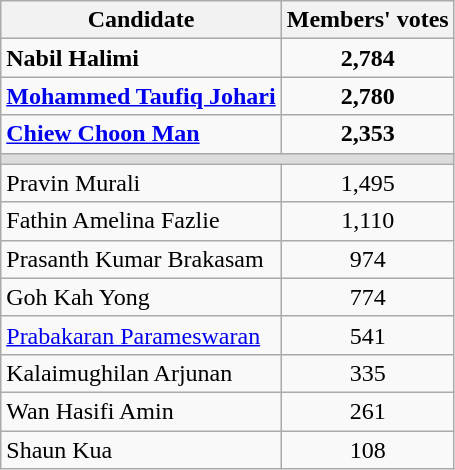<table class="wikitable" style="text-align:center">
<tr>
<th>Candidate</th>
<th>Members' votes</th>
</tr>
<tr>
<td align="left"><strong>Nabil Halimi</strong></td>
<td><strong>2,784</strong></td>
</tr>
<tr>
<td align="left"><a href='#'><strong>Mohammed Taufiq Johari</strong></a></td>
<td><strong>2,780</strong></td>
</tr>
<tr>
<td align="left"><a href='#'><strong>Chiew Choon Man</strong></a></td>
<td><strong>2,353</strong></td>
</tr>
<tr>
<td colspan="2" bgcolor="dcdcdc"></td>
</tr>
<tr>
<td align="left">Pravin Murali</td>
<td>1,495</td>
</tr>
<tr>
<td align="left">Fathin Amelina Fazlie</td>
<td>1,110</td>
</tr>
<tr>
<td align="left">Prasanth Kumar Brakasam</td>
<td>974</td>
</tr>
<tr>
<td align=left>Goh Kah Yong</td>
<td>774</td>
</tr>
<tr>
<td align="left"><a href='#'>Prabakaran Parameswaran</a></td>
<td>541</td>
</tr>
<tr>
<td align=left>Kalaimughilan Arjunan</td>
<td>335</td>
</tr>
<tr>
<td align="left">Wan Hasifi Amin</td>
<td>261</td>
</tr>
<tr>
<td align="left">Shaun Kua</td>
<td>108</td>
</tr>
</table>
